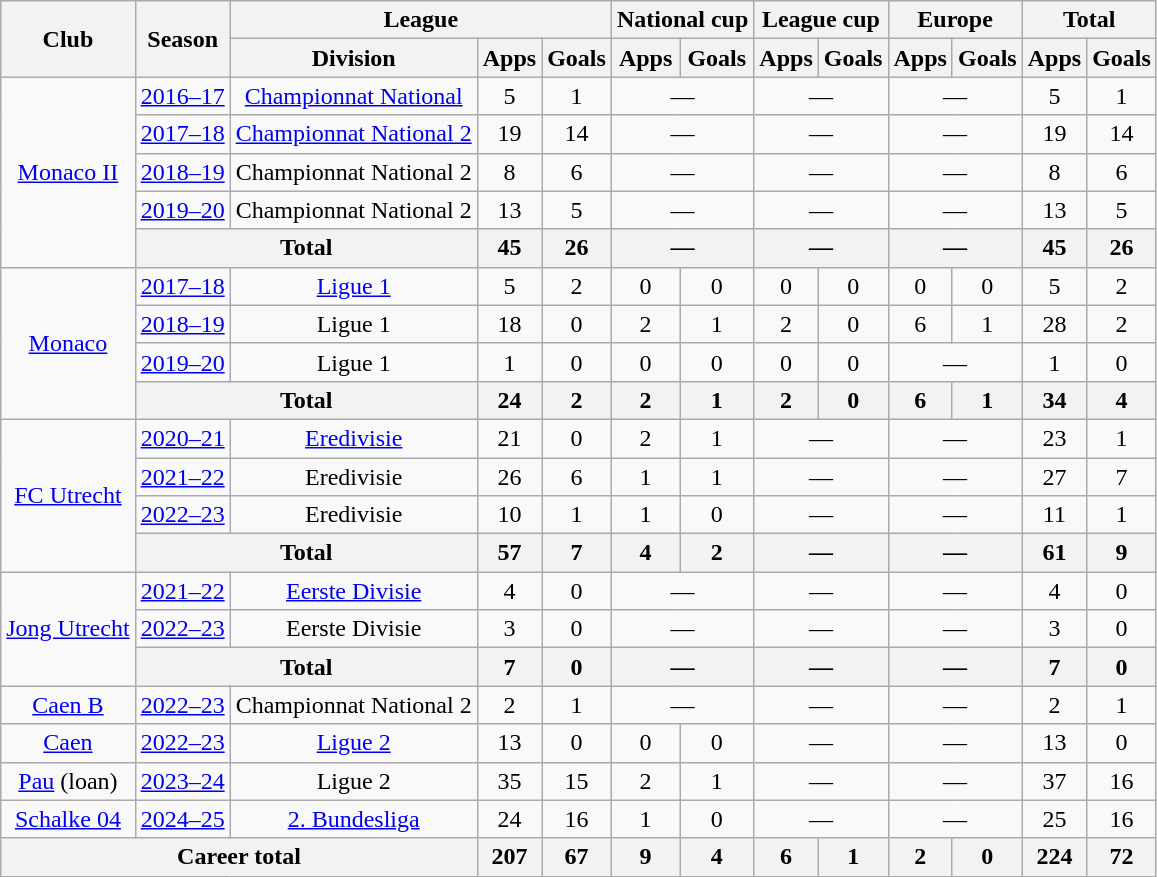<table class="wikitable" style="text-align:center">
<tr>
<th rowspan="2">Club</th>
<th rowspan="2">Season</th>
<th colspan="3">League</th>
<th colspan="2">National cup</th>
<th colspan="2">League cup</th>
<th colspan="2">Europe</th>
<th colspan="2">Total</th>
</tr>
<tr>
<th>Division</th>
<th>Apps</th>
<th>Goals</th>
<th>Apps</th>
<th>Goals</th>
<th>Apps</th>
<th>Goals</th>
<th>Apps</th>
<th>Goals</th>
<th>Apps</th>
<th>Goals</th>
</tr>
<tr>
<td rowspan="5"><a href='#'>Monaco II</a></td>
<td><a href='#'>2016–17</a></td>
<td><a href='#'>Championnat National</a></td>
<td>5</td>
<td>1</td>
<td colspan="2">—</td>
<td colspan="2">—</td>
<td colspan="2">—</td>
<td>5</td>
<td>1</td>
</tr>
<tr>
<td><a href='#'>2017–18</a></td>
<td><a href='#'>Championnat National 2</a></td>
<td>19</td>
<td>14</td>
<td colspan="2">—</td>
<td colspan="2">—</td>
<td colspan="2">—</td>
<td>19</td>
<td>14</td>
</tr>
<tr>
<td><a href='#'>2018–19</a></td>
<td>Championnat National 2</td>
<td>8</td>
<td>6</td>
<td colspan="2">—</td>
<td colspan="2">—</td>
<td colspan="2">—</td>
<td>8</td>
<td>6</td>
</tr>
<tr>
<td><a href='#'>2019–20</a></td>
<td>Championnat National 2</td>
<td>13</td>
<td>5</td>
<td colspan="2">—</td>
<td colspan="2">—</td>
<td colspan="2">—</td>
<td>13</td>
<td>5</td>
</tr>
<tr>
<th colspan="2">Total</th>
<th>45</th>
<th>26</th>
<th colspan="2">—</th>
<th colspan="2">—</th>
<th colspan="2">—</th>
<th>45</th>
<th>26</th>
</tr>
<tr>
<td rowspan="4"><a href='#'>Monaco</a></td>
<td><a href='#'>2017–18</a></td>
<td><a href='#'>Ligue 1</a></td>
<td>5</td>
<td>2</td>
<td>0</td>
<td>0</td>
<td>0</td>
<td>0</td>
<td>0</td>
<td>0</td>
<td>5</td>
<td>2</td>
</tr>
<tr>
<td><a href='#'>2018–19</a></td>
<td>Ligue 1</td>
<td>18</td>
<td>0</td>
<td>2</td>
<td>1</td>
<td>2</td>
<td>0</td>
<td>6</td>
<td>1</td>
<td>28</td>
<td>2</td>
</tr>
<tr>
<td><a href='#'>2019–20</a></td>
<td>Ligue 1</td>
<td>1</td>
<td>0</td>
<td>0</td>
<td>0</td>
<td>0</td>
<td>0</td>
<td colspan="2">—</td>
<td>1</td>
<td>0</td>
</tr>
<tr>
<th colspan="2">Total</th>
<th>24</th>
<th>2</th>
<th>2</th>
<th>1</th>
<th>2</th>
<th>0</th>
<th>6</th>
<th>1</th>
<th>34</th>
<th>4</th>
</tr>
<tr>
<td rowspan="4"><a href='#'>FC Utrecht</a></td>
<td><a href='#'>2020–21</a></td>
<td><a href='#'>Eredivisie</a></td>
<td>21</td>
<td>0</td>
<td>2</td>
<td>1</td>
<td colspan="2">—</td>
<td colspan="2">—</td>
<td>23</td>
<td>1</td>
</tr>
<tr>
<td><a href='#'>2021–22</a></td>
<td>Eredivisie</td>
<td>26</td>
<td>6</td>
<td>1</td>
<td>1</td>
<td colspan="2">—</td>
<td colspan="2">—</td>
<td>27</td>
<td>7</td>
</tr>
<tr>
<td><a href='#'>2022–23</a></td>
<td>Eredivisie</td>
<td>10</td>
<td>1</td>
<td>1</td>
<td>0</td>
<td colspan="2">—</td>
<td colspan="2">—</td>
<td>11</td>
<td>1</td>
</tr>
<tr>
<th colspan="2">Total</th>
<th>57</th>
<th>7</th>
<th>4</th>
<th>2</th>
<th colspan="2">—</th>
<th colspan="2">—</th>
<th>61</th>
<th>9</th>
</tr>
<tr>
<td rowspan="3"><a href='#'>Jong Utrecht</a></td>
<td><a href='#'>2021–22</a></td>
<td><a href='#'>Eerste Divisie</a></td>
<td>4</td>
<td>0</td>
<td colspan="2">—</td>
<td colspan="2">—</td>
<td colspan="2">—</td>
<td>4</td>
<td>0</td>
</tr>
<tr>
<td><a href='#'>2022–23</a></td>
<td>Eerste Divisie</td>
<td>3</td>
<td>0</td>
<td colspan="2">—</td>
<td colspan="2">—</td>
<td colspan="2">—</td>
<td>3</td>
<td>0</td>
</tr>
<tr>
<th colspan="2">Total</th>
<th>7</th>
<th>0</th>
<th colspan="2">—</th>
<th colspan="2">—</th>
<th colspan="2">—</th>
<th>7</th>
<th>0</th>
</tr>
<tr>
<td><a href='#'>Caen B</a></td>
<td><a href='#'>2022–23</a></td>
<td>Championnat National 2</td>
<td>2</td>
<td>1</td>
<td colspan="2">—</td>
<td colspan="2">—</td>
<td colspan="2">—</td>
<td>2</td>
<td>1</td>
</tr>
<tr>
<td><a href='#'>Caen</a></td>
<td><a href='#'>2022–23</a></td>
<td><a href='#'>Ligue 2</a></td>
<td>13</td>
<td>0</td>
<td>0</td>
<td>0</td>
<td colspan="2">—</td>
<td colspan="2">—</td>
<td>13</td>
<td>0</td>
</tr>
<tr>
<td><a href='#'>Pau</a> (loan)</td>
<td><a href='#'>2023–24</a></td>
<td>Ligue 2</td>
<td>35</td>
<td>15</td>
<td>2</td>
<td>1</td>
<td colspan="2">—</td>
<td colspan="2">—</td>
<td>37</td>
<td>16</td>
</tr>
<tr>
<td><a href='#'>Schalke 04</a></td>
<td><a href='#'>2024–25</a></td>
<td><a href='#'>2. Bundesliga</a></td>
<td>24</td>
<td>16</td>
<td>1</td>
<td>0</td>
<td colspan="2">—</td>
<td colspan="2">—</td>
<td>25</td>
<td>16</td>
</tr>
<tr>
<th colspan="3">Career total</th>
<th>207</th>
<th>67</th>
<th>9</th>
<th>4</th>
<th>6</th>
<th>1</th>
<th>2</th>
<th>0</th>
<th>224</th>
<th>72</th>
</tr>
</table>
